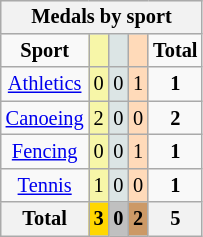<table class="wikitable" style="font-size:85%;float:left;text-align:center">
<tr style="background:#efefef;">
<th colspan=5><strong>Medals by sport</strong></th>
</tr>
<tr align=center>
<td><strong>Sport</strong></td>
<td bgcolor=#f7f6a8></td>
<td bgcolor=#dce5e5></td>
<td bgcolor=#ffdab9></td>
<td><strong>Total</strong></td>
</tr>
<tr align=center>
<td><a href='#'>Athletics</a></td>
<td style="background:#F7F6A8;">0</td>
<td style="background:#DCE5E5;">0</td>
<td style="background:#FFDAB9;">1</td>
<td><strong>1</strong></td>
</tr>
<tr align=center>
<td><a href='#'>Canoeing</a></td>
<td style="background:#F7F6A8;">2</td>
<td style="background:#DCE5E5;">0</td>
<td style="background:#FFDAB9;">0</td>
<td><strong>2</strong></td>
</tr>
<tr align=center>
<td><a href='#'>Fencing</a></td>
<td style="background:#F7F6A8;">0</td>
<td style="background:#DCE5E5;">0</td>
<td style="background:#FFDAB9;">1</td>
<td><strong>1</strong></td>
</tr>
<tr align=center>
<td><a href='#'>Tennis</a></td>
<td style="background:#F7F6A8;">1</td>
<td style="background:#DCE5E5;">0</td>
<td style="background:#FFDAB9;">0</td>
<td><strong>1</strong></td>
</tr>
<tr align=center>
<th><strong>Total</strong></th>
<th style="background:gold;"><strong>3</strong></th>
<th style="background:silver;"><strong>0</strong></th>
<th style="background:#c96;"><strong>2</strong></th>
<th><strong>5</strong></th>
</tr>
</table>
